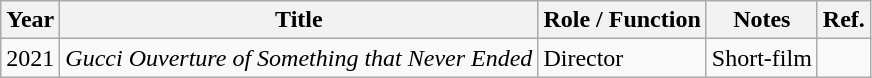<table class="wikitable">
<tr>
<th>Year</th>
<th>Title</th>
<th>Role / Function</th>
<th>Notes</th>
<th>Ref.</th>
</tr>
<tr>
<td>2021</td>
<td><em>Gucci Ouverture of Something that Never Ended</em></td>
<td>Director</td>
<td>Short-film</td>
<td></td>
</tr>
</table>
